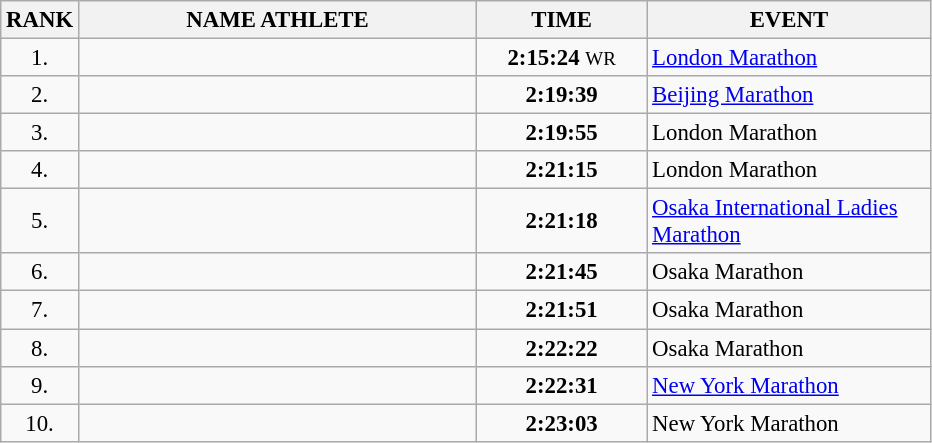<table class="wikitable" style="font-size:95%;">
<tr>
<th>RANK</th>
<th align="left" style="width: 17em">NAME ATHLETE</th>
<th align="left" style="width: 7em">TIME</th>
<th align="left" style="width: 12em">EVENT</th>
</tr>
<tr>
<td align="center">1.</td>
<td></td>
<td align="center"><strong>2:15:24</strong> <small>WR</small></td>
<td><a href='#'>London Marathon</a></td>
</tr>
<tr>
<td align="center">2.</td>
<td></td>
<td align="center"><strong>2:19:39</strong></td>
<td><a href='#'>Beijing Marathon</a></td>
</tr>
<tr>
<td align="center">3.</td>
<td></td>
<td align="center"><strong>2:19:55</strong></td>
<td>London Marathon</td>
</tr>
<tr>
<td align="center">4.</td>
<td></td>
<td align="center"><strong>2:21:15</strong></td>
<td>London Marathon</td>
</tr>
<tr>
<td align="center">5.</td>
<td></td>
<td align="center"><strong>2:21:18</strong></td>
<td><a href='#'>Osaka International Ladies Marathon</a></td>
</tr>
<tr>
<td align="center">6.</td>
<td></td>
<td align="center"><strong>2:21:45</strong></td>
<td>Osaka Marathon</td>
</tr>
<tr>
<td align="center">7.</td>
<td></td>
<td align="center"><strong>2:21:51</strong></td>
<td>Osaka Marathon</td>
</tr>
<tr>
<td align="center">8.</td>
<td></td>
<td align="center"><strong>2:22:22</strong></td>
<td>Osaka Marathon</td>
</tr>
<tr>
<td align="center">9.</td>
<td></td>
<td align="center"><strong>2:22:31</strong></td>
<td><a href='#'>New York Marathon</a></td>
</tr>
<tr>
<td align="center">10.</td>
<td></td>
<td align="center"><strong>2:23:03</strong></td>
<td>New York Marathon</td>
</tr>
</table>
